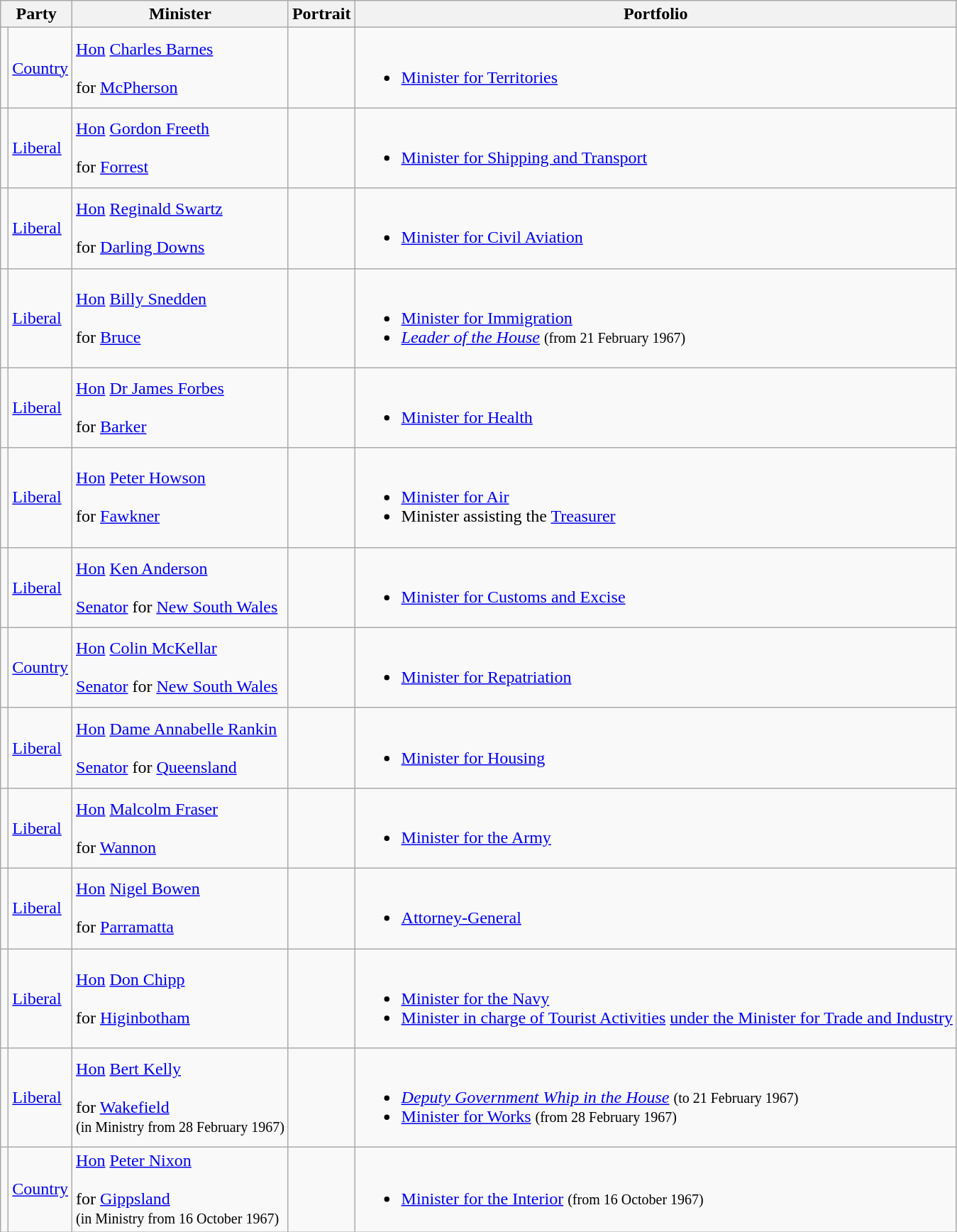<table class="wikitable sortable">
<tr>
<th colspan="2">Party</th>
<th>Minister</th>
<th>Portrait</th>
<th>Portfolio</th>
</tr>
<tr>
<td></td>
<td><a href='#'>Country</a></td>
<td><a href='#'>Hon</a> <a href='#'>Charles Barnes</a> <br><br> for <a href='#'>McPherson</a> <br></td>
<td></td>
<td><br><ul><li><a href='#'>Minister for Territories</a></li></ul></td>
</tr>
<tr>
<td></td>
<td><a href='#'>Liberal</a></td>
<td><a href='#'>Hon</a> <a href='#'>Gordon Freeth</a> <br><br> for <a href='#'>Forrest</a> <br></td>
<td></td>
<td><br><ul><li><a href='#'>Minister for Shipping and Transport</a></li></ul></td>
</tr>
<tr>
<td></td>
<td><a href='#'>Liberal</a></td>
<td><a href='#'>Hon</a> <a href='#'>Reginald Swartz</a>  <br><br> for <a href='#'>Darling Downs</a> <br></td>
<td></td>
<td><br><ul><li><a href='#'>Minister for Civil Aviation</a></li></ul></td>
</tr>
<tr>
<td></td>
<td><a href='#'>Liberal</a></td>
<td><a href='#'>Hon</a> <a href='#'>Billy Snedden</a>  <br><br> for <a href='#'>Bruce</a> <br></td>
<td></td>
<td><br><ul><li><a href='#'>Minister for Immigration</a></li><li><em><a href='#'>Leader of the House</a></em> <small>(from 21 February 1967)</small></li></ul></td>
</tr>
<tr>
<td></td>
<td><a href='#'>Liberal</a></td>
<td><a href='#'>Hon</a> <a href='#'>Dr James Forbes</a>  <br><br> for <a href='#'>Barker</a> <br></td>
<td></td>
<td><br><ul><li><a href='#'>Minister for Health</a></li></ul></td>
</tr>
<tr>
<td></td>
<td><a href='#'>Liberal</a></td>
<td><a href='#'>Hon</a> <a href='#'>Peter Howson</a> <br><br> for <a href='#'>Fawkner</a> <br></td>
<td></td>
<td><br><ul><li><a href='#'>Minister for Air</a></li><li>Minister assisting the <a href='#'>Treasurer</a></li></ul></td>
</tr>
<tr>
<td></td>
<td><a href='#'>Liberal</a></td>
<td><a href='#'>Hon</a> <a href='#'>Ken Anderson</a> <br><br><a href='#'>Senator</a> for <a href='#'>New South Wales</a> <br></td>
<td></td>
<td><br><ul><li><a href='#'>Minister for Customs and Excise</a></li></ul></td>
</tr>
<tr>
<td></td>
<td><a href='#'>Country</a></td>
<td><a href='#'>Hon</a> <a href='#'>Colin McKellar</a> <br><br><a href='#'>Senator</a> for <a href='#'>New South Wales</a> <br></td>
<td></td>
<td><br><ul><li><a href='#'>Minister for Repatriation</a></li></ul></td>
</tr>
<tr>
<td></td>
<td><a href='#'>Liberal</a></td>
<td><a href='#'>Hon</a> <a href='#'>Dame Annabelle Rankin</a>  <br><br><a href='#'>Senator</a> for <a href='#'>Queensland</a> <br></td>
<td></td>
<td><br><ul><li><a href='#'>Minister for Housing</a></li></ul></td>
</tr>
<tr>
<td></td>
<td><a href='#'>Liberal</a></td>
<td><a href='#'>Hon</a> <a href='#'>Malcolm Fraser</a> <br><br> for <a href='#'>Wannon</a> <br></td>
<td></td>
<td><br><ul><li><a href='#'>Minister for the Army</a></li></ul></td>
</tr>
<tr>
<td></td>
<td><a href='#'>Liberal</a></td>
<td><a href='#'>Hon</a> <a href='#'>Nigel Bowen</a>  <br><br> for <a href='#'>Parramatta</a> <br></td>
<td></td>
<td><br><ul><li><a href='#'>Attorney-General</a></li></ul></td>
</tr>
<tr>
<td></td>
<td><a href='#'>Liberal</a></td>
<td><a href='#'>Hon</a> <a href='#'>Don Chipp</a> <br><br> for <a href='#'>Higinbotham</a> <br></td>
<td></td>
<td><br><ul><li><a href='#'>Minister for the Navy</a></li><li><a href='#'>Minister in charge of Tourist Activities</a> <a href='#'>under the Minister for Trade and Industry</a></li></ul></td>
</tr>
<tr>
<td></td>
<td><a href='#'>Liberal</a></td>
<td><a href='#'>Hon</a> <a href='#'>Bert Kelly</a> <br><br> for <a href='#'>Wakefield</a> <br>
<small>(in Ministry from 28 February 1967)</small></td>
<td></td>
<td><br><ul><li><em><a href='#'>Deputy Government Whip in the House</a></em> <small>(to 21 February 1967)</small></li><li><a href='#'>Minister for Works</a> <small>(from 28 February 1967)</small></li></ul></td>
</tr>
<tr>
<td></td>
<td><a href='#'>Country</a></td>
<td><a href='#'>Hon</a> <a href='#'>Peter Nixon</a> <br><br> for <a href='#'>Gippsland</a> <br> 
<small>(in Ministry from 16 October 1967)</small></td>
<td></td>
<td><br><ul><li><a href='#'>Minister for the Interior</a> <small>(from 16 October 1967)</small></li></ul></td>
</tr>
</table>
